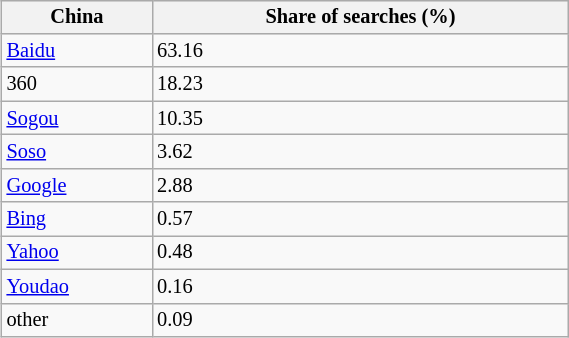<table class = "wikitable" style = "float:right; font-size:85%; margin-left:15px; width:30%">
<tr style="background:#efefef;">
<th>China</th>
<th>Share of searches (%)</th>
</tr>
<tr>
<td><a href='#'>Baidu</a></td>
<td>63.16</td>
</tr>
<tr>
<td>360</td>
<td>18.23</td>
</tr>
<tr>
<td><a href='#'>Sogou</a></td>
<td>10.35</td>
</tr>
<tr>
<td><a href='#'>Soso</a></td>
<td>3.62</td>
</tr>
<tr>
<td><a href='#'>Google</a></td>
<td>2.88</td>
</tr>
<tr>
<td><a href='#'>Bing</a></td>
<td>0.57</td>
</tr>
<tr>
<td><a href='#'>Yahoo</a></td>
<td>0.48</td>
</tr>
<tr>
<td><a href='#'>Youdao</a></td>
<td>0.16</td>
</tr>
<tr>
<td>other</td>
<td>0.09</td>
</tr>
</table>
